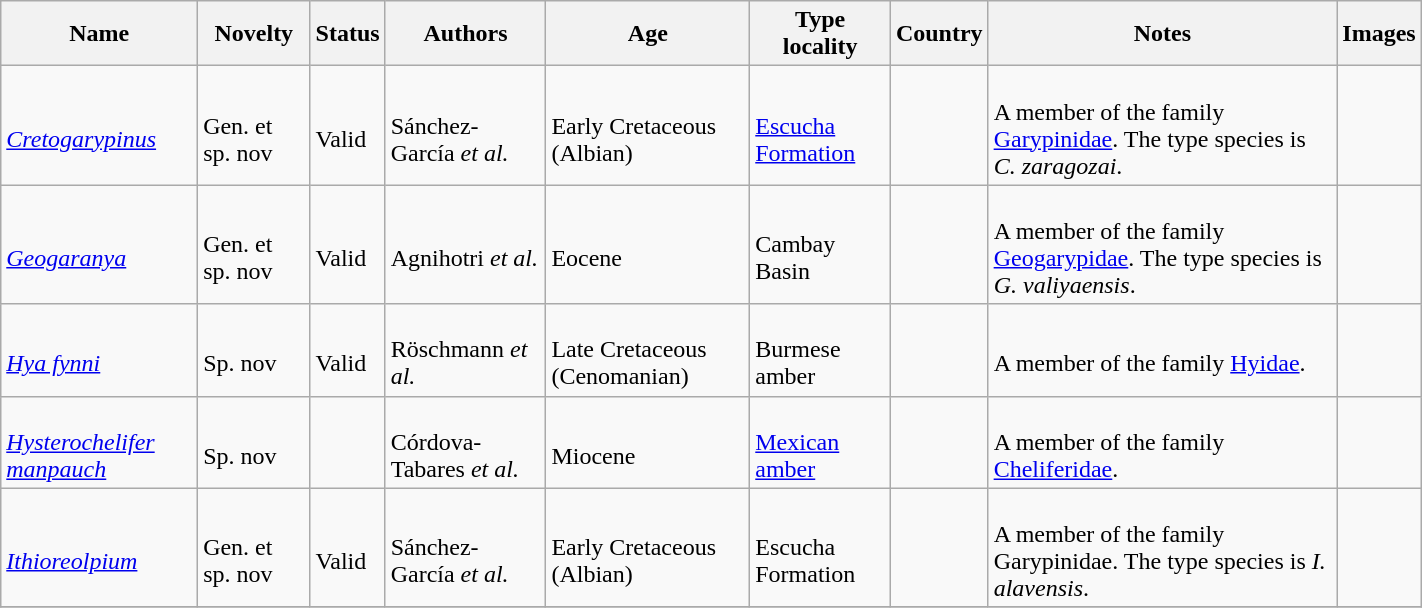<table class="wikitable sortable" align="center" width="75%">
<tr>
<th>Name</th>
<th>Novelty</th>
<th>Status</th>
<th>Authors</th>
<th>Age</th>
<th>Type locality</th>
<th>Country</th>
<th>Notes</th>
<th>Images</th>
</tr>
<tr>
<td><br><em><a href='#'>Cretogarypinus</a></em></td>
<td><br>Gen. et sp. nov</td>
<td><br>Valid</td>
<td><br>Sánchez-García <em>et al.</em></td>
<td><br>Early Cretaceous (Albian)</td>
<td><br><a href='#'>Escucha Formation</a></td>
<td><br></td>
<td><br>A member of the family <a href='#'>Garypinidae</a>. The type species is <em>C. zaragozai</em>.</td>
<td></td>
</tr>
<tr>
<td><br><em><a href='#'>Geogaranya</a></em></td>
<td><br>Gen. et sp. nov</td>
<td><br>Valid</td>
<td><br>Agnihotri <em>et al.</em></td>
<td><br>Eocene</td>
<td><br>Cambay Basin</td>
<td><br></td>
<td><br>A member of the family <a href='#'>Geogarypidae</a>. The type species is <em>G. valiyaensis</em>.</td>
<td></td>
</tr>
<tr>
<td><br><em><a href='#'>Hya fynni</a></em></td>
<td><br>Sp. nov</td>
<td><br>Valid</td>
<td><br>Röschmann <em>et al.</em></td>
<td><br>Late Cretaceous (Cenomanian)</td>
<td><br>Burmese amber</td>
<td><br></td>
<td><br>A member of the family <a href='#'>Hyidae</a>.</td>
<td></td>
</tr>
<tr>
<td><br><em><a href='#'>Hysterochelifer manpauch</a></em></td>
<td><br>Sp. nov</td>
<td></td>
<td><br>Córdova-Tabares <em>et al.</em></td>
<td><br>Miocene</td>
<td><br><a href='#'>Mexican amber</a></td>
<td><br></td>
<td><br>A member of the family <a href='#'>Cheliferidae</a>.</td>
<td></td>
</tr>
<tr>
<td><br><em><a href='#'>Ithioreolpium</a></em></td>
<td><br>Gen. et sp. nov</td>
<td><br>Valid</td>
<td><br>Sánchez-García <em>et al.</em></td>
<td><br>Early Cretaceous (Albian)</td>
<td><br>Escucha Formation</td>
<td><br></td>
<td><br>A member of the family Garypinidae. The type species is <em>I. alavensis</em>.</td>
<td></td>
</tr>
<tr>
</tr>
</table>
